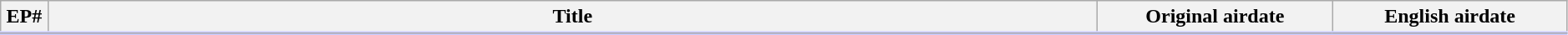<table class="wikitable" width="99%">
<tr style="border-bottom:3px solid #CCF">
<th width="3%">EP#</th>
<th>Title</th>
<th width="15%">Original airdate</th>
<th width="15%">English airdate</th>
</tr>
<tr>
</tr>
</table>
